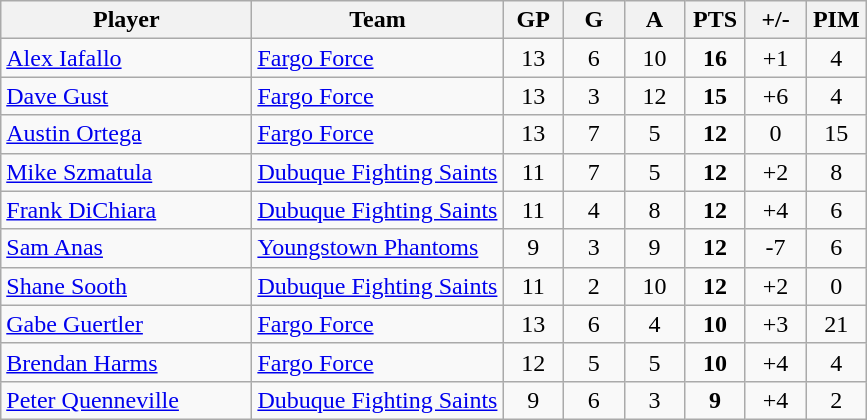<table class="wikitable" style="text-align:center">
<tr>
<th bgcolor="#DDDDFF" width="29%">Player</th>
<th bgcolor="#DDDDFF" width="29%">Team</th>
<th bgcolor="#DDDDFF" width="7%">GP</th>
<th bgcolor="#DDDDFF" width="7%">G</th>
<th bgcolor="#DDDDFF" width="7%">A</th>
<th bgcolor="#DDDDFF" width="7%">PTS</th>
<th bgcolor="#DDDDFF" width="7%">+/-</th>
<th bgcolor="#DDDDFF" width="7%">PIM</th>
</tr>
<tr>
<td align=left><a href='#'>Alex Iafallo</a></td>
<td align=left><a href='#'>Fargo Force</a></td>
<td>13</td>
<td>6</td>
<td>10</td>
<td><strong>16</strong></td>
<td>+1</td>
<td>4</td>
</tr>
<tr>
<td align=left><a href='#'>Dave Gust</a></td>
<td align=left><a href='#'>Fargo Force</a></td>
<td>13</td>
<td>3</td>
<td>12</td>
<td><strong>15</strong></td>
<td>+6</td>
<td>4</td>
</tr>
<tr>
<td align=left><a href='#'>Austin Ortega</a></td>
<td align=left><a href='#'>Fargo Force</a></td>
<td>13</td>
<td>7</td>
<td>5</td>
<td><strong>12</strong></td>
<td>0</td>
<td>15</td>
</tr>
<tr>
<td align=left><a href='#'>Mike Szmatula</a></td>
<td align=left><a href='#'>Dubuque Fighting Saints</a></td>
<td>11</td>
<td>7</td>
<td>5</td>
<td><strong>12</strong></td>
<td>+2</td>
<td>8</td>
</tr>
<tr>
<td align=left><a href='#'>Frank DiChiara</a></td>
<td align=left><a href='#'>Dubuque Fighting Saints</a></td>
<td>11</td>
<td>4</td>
<td>8</td>
<td><strong>12</strong></td>
<td>+4</td>
<td>6</td>
</tr>
<tr>
<td align=left><a href='#'>Sam Anas</a></td>
<td align=left><a href='#'>Youngstown Phantoms</a></td>
<td>9</td>
<td>3</td>
<td>9</td>
<td><strong>12</strong></td>
<td>-7</td>
<td>6</td>
</tr>
<tr>
<td align=left><a href='#'>Shane Sooth</a></td>
<td align=left><a href='#'>Dubuque Fighting Saints</a></td>
<td>11</td>
<td>2</td>
<td>10</td>
<td><strong>12</strong></td>
<td>+2</td>
<td>0</td>
</tr>
<tr>
<td align=left><a href='#'>Gabe Guertler</a></td>
<td align=left><a href='#'>Fargo Force</a></td>
<td>13</td>
<td>6</td>
<td>4</td>
<td><strong>10</strong></td>
<td>+3</td>
<td>21</td>
</tr>
<tr>
<td align=left><a href='#'>Brendan Harms</a></td>
<td align=left><a href='#'>Fargo Force</a></td>
<td>12</td>
<td>5</td>
<td>5</td>
<td><strong>10</strong></td>
<td>+4</td>
<td>4</td>
</tr>
<tr>
<td align=left><a href='#'>Peter Quenneville</a></td>
<td align=left><a href='#'>Dubuque Fighting Saints</a></td>
<td>9</td>
<td>6</td>
<td>3</td>
<td><strong>9</strong></td>
<td>+4</td>
<td>2</td>
</tr>
</table>
